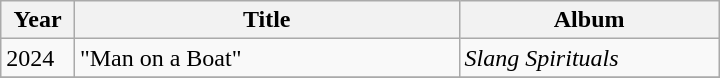<table class="wikitable sortable" style="min-width:30em;">
<tr>
<th scope="col" style="width:2.5em;">Year</th>
<th scope="col" style="width:15em;">Title</th>
<th scope="col" style="width:10em;">Album</th>
</tr>
<tr>
<td>2024</td>
<td scope="row">"Man on a Boat"</td>
<td><em>Slang Spirituals</em></td>
</tr>
<tr>
</tr>
</table>
